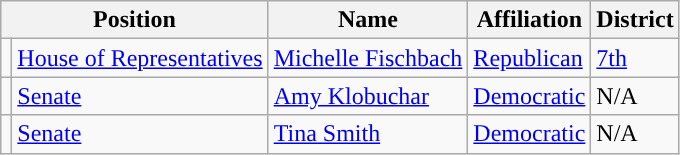<table class="wikitable">
<tr>
<th colspan="2">Position</th>
<th>Name</th>
<th>Affiliation</th>
<th>District</th>
</tr>
<tr>
<td style="background-color:"></td>
<td><a href='#'>House of Representatives</a></td>
<td><a href='#'>Michelle Fischbach</a></td>
<td><a href='#'>Republican</a></td>
<td><a href='#'>7th</a></td>
</tr>
<tr>
<td style="background-color:"></td>
<td><a href='#'>Senate</a></td>
<td><a href='#'>Amy Klobuchar</a></td>
<td><a href='#'>Democratic</a></td>
<td>N/A</td>
</tr>
<tr>
<td style="background-color:"></td>
<td><a href='#'>Senate</a></td>
<td><a href='#'>Tina Smith</a></td>
<td><a href='#'>Democratic</a></td>
<td>N/A</td>
</tr>
</table>
